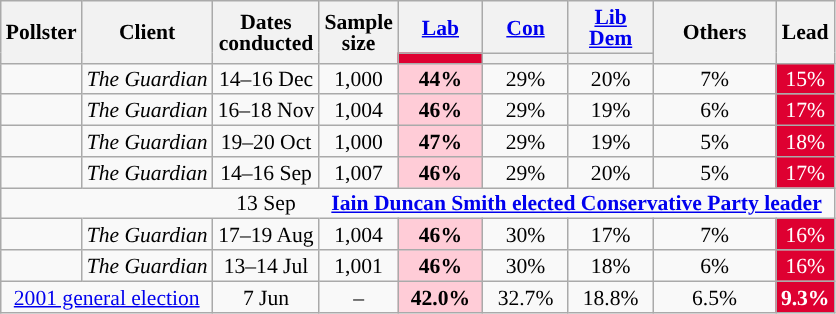<table class="wikitable sortable mw-datatable" style="text-align:center;font-size:90%;line-height:14px;">
<tr>
<th rowspan="2">Pollster</th>
<th rowspan="2">Client</th>
<th rowspan="2">Dates<br>conducted</th>
<th rowspan="2" data-sort-type="number">Sample<br>size</th>
<th class="unsortable" style="width:50px;"><a href='#'>Lab</a></th>
<th class="unsortable" style="width:50px;"><a href='#'>Con</a></th>
<th class="unsortable" style="width:50px;"><a href='#'>Lib Dem</a></th>
<th rowspan="2" class="unsortable" style="width:75px;">Others</th>
<th rowspan="2">Lead</th>
</tr>
<tr>
<th data-sort-type="number" style="background:#DE0031;"></th>
<th data-sort-type="number" style="background:"></th>
<th data-sort-type="number" style="background:"></th>
</tr>
<tr>
<td></td>
<td><em>The Guardian</em></td>
<td>14–16 Dec</td>
<td>1,000</td>
<td style="background:#FFCCD7;"><strong>44%</strong></td>
<td>29%</td>
<td>20%</td>
<td>7%</td>
<td style="background:#DE0031;color:#FFFFFF;">15%</td>
</tr>
<tr>
<td></td>
<td><em>The Guardian</em></td>
<td>16–18 Nov</td>
<td>1,004</td>
<td style="background:#FFCCD7;"><strong>46%</strong></td>
<td>29%</td>
<td>19%</td>
<td>6%</td>
<td style="background:#DE0031;color:#FFFFFF;">17%</td>
</tr>
<tr>
<td></td>
<td><em>The Guardian</em></td>
<td>19–20 Oct</td>
<td>1,000</td>
<td style="background:#FFCCD7;"><strong>47%</strong></td>
<td>29%</td>
<td>19%</td>
<td>5%</td>
<td style="background:#DE0031;color:#FFFFFF;">18%</td>
</tr>
<tr>
<td><br></td>
<td><em>The Guardian</em></td>
<td>14–16 Sep</td>
<td>1,007</td>
<td style="background:#FFCCD7;"><strong>46%</strong></td>
<td>29%</td>
<td>20%</td>
<td>5%</td>
<td style="background:#DE0031;color:#FFFFFF;">17%</td>
</tr>
<tr>
<td style="border-right-style:hidden;"></td>
<td style="border-right-style:hidden;"></td>
<td style="border-right-style:hidden;">13 Sep</td>
<td colspan="6"><strong><a href='#'>Iain Duncan Smith elected Conservative Party leader</a></strong></td>
</tr>
<tr>
<td><br></td>
<td><em>The Guardian</em></td>
<td>17–19 Aug</td>
<td>1,004</td>
<td style="background:#FFCCD7;"><strong>46%</strong></td>
<td>30%</td>
<td>17%</td>
<td>7%</td>
<td style="background:#DE0031;color:#FFFFFF;">16%</td>
</tr>
<tr>
<td></td>
<td><em>The Guardian</em></td>
<td>13–14 Jul</td>
<td>1,001</td>
<td style="background:#FFCCD7;"><strong>46%</strong></td>
<td>30%</td>
<td>18%</td>
<td>6%</td>
<td style="background:#DE0031;color:#FFFFFF;">16%</td>
</tr>
<tr>
<td colspan="2"><a href='#'>2001 general election</a></td>
<td>7 Jun</td>
<td>–</td>
<td style="background:#FFCCD7;"><strong>42.0%</strong></td>
<td>32.7%</td>
<td>18.8%</td>
<td>6.5%</td>
<td style="background:#DE0031;color:#FFFFFF;"><strong>9.3%</strong></td>
</tr>
</table>
